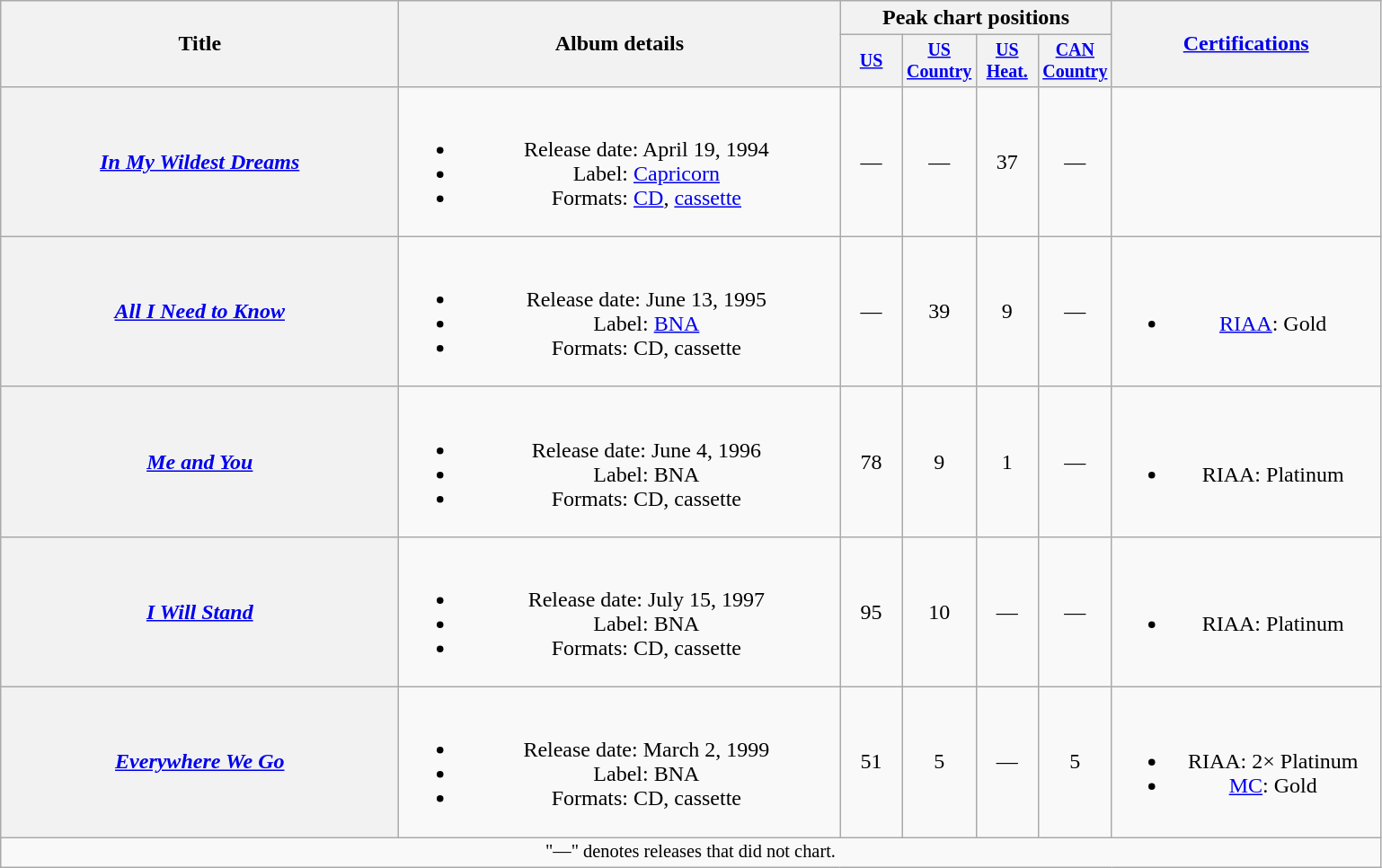<table class="wikitable plainrowheaders" style="text-align:center;">
<tr>
<th scope="col" rowspan="2" style="width:18em;">Title</th>
<th scope="col" rowspan="2" style="width:20em;">Album details</th>
<th scope="col" colspan="4">Peak chart positions</th>
<th scope="col" rowspan="2" style="width:12em;"><a href='#'>Certifications</a><br></th>
</tr>
<tr style="font-size:smaller;">
<th scope="col" width="40"><a href='#'>US</a><br></th>
<th scope="col" width="40"><a href='#'>US Country</a><br></th>
<th scope="col" width="40"><a href='#'>US<br>Heat.</a><br></th>
<th scope="col" width="40"><a href='#'>CAN Country</a><br></th>
</tr>
<tr>
<th scope="row"><em><a href='#'>In My Wildest Dreams</a></em></th>
<td><br><ul><li>Release date: April 19, 1994</li><li>Label: <a href='#'>Capricorn</a></li><li>Formats: <a href='#'>CD</a>, <a href='#'>cassette</a></li></ul></td>
<td>—</td>
<td>—</td>
<td>37</td>
<td>—</td>
<td></td>
</tr>
<tr>
<th scope="row"><em><a href='#'>All I Need to Know</a></em></th>
<td><br><ul><li>Release date: June 13, 1995</li><li>Label: <a href='#'>BNA</a></li><li>Formats: CD, cassette</li></ul></td>
<td>—</td>
<td>39</td>
<td>9</td>
<td>—</td>
<td><br><ul><li><a href='#'>RIAA</a>: Gold</li></ul></td>
</tr>
<tr>
<th scope="row"><em><a href='#'>Me and You</a></em></th>
<td><br><ul><li>Release date: June 4, 1996</li><li>Label: BNA</li><li>Formats: CD, cassette</li></ul></td>
<td>78</td>
<td>9</td>
<td>1</td>
<td>—</td>
<td><br><ul><li>RIAA: Platinum</li></ul></td>
</tr>
<tr>
<th scope="row"><em><a href='#'>I Will Stand</a></em></th>
<td><br><ul><li>Release date: July 15, 1997</li><li>Label: BNA</li><li>Formats: CD, cassette</li></ul></td>
<td>95</td>
<td>10</td>
<td>—</td>
<td>—</td>
<td><br><ul><li>RIAA: Platinum</li></ul></td>
</tr>
<tr>
<th scope="row"><em><a href='#'>Everywhere We Go</a></em></th>
<td><br><ul><li>Release date: March 2, 1999</li><li>Label: BNA</li><li>Formats: CD, cassette</li></ul></td>
<td>51</td>
<td>5</td>
<td>—</td>
<td>5</td>
<td><br><ul><li>RIAA: 2× Platinum</li><li><a href='#'>MC</a>: Gold</li></ul></td>
</tr>
<tr>
<td colspan="7" style="font-size:85%">"—" denotes releases that did not chart.</td>
</tr>
</table>
